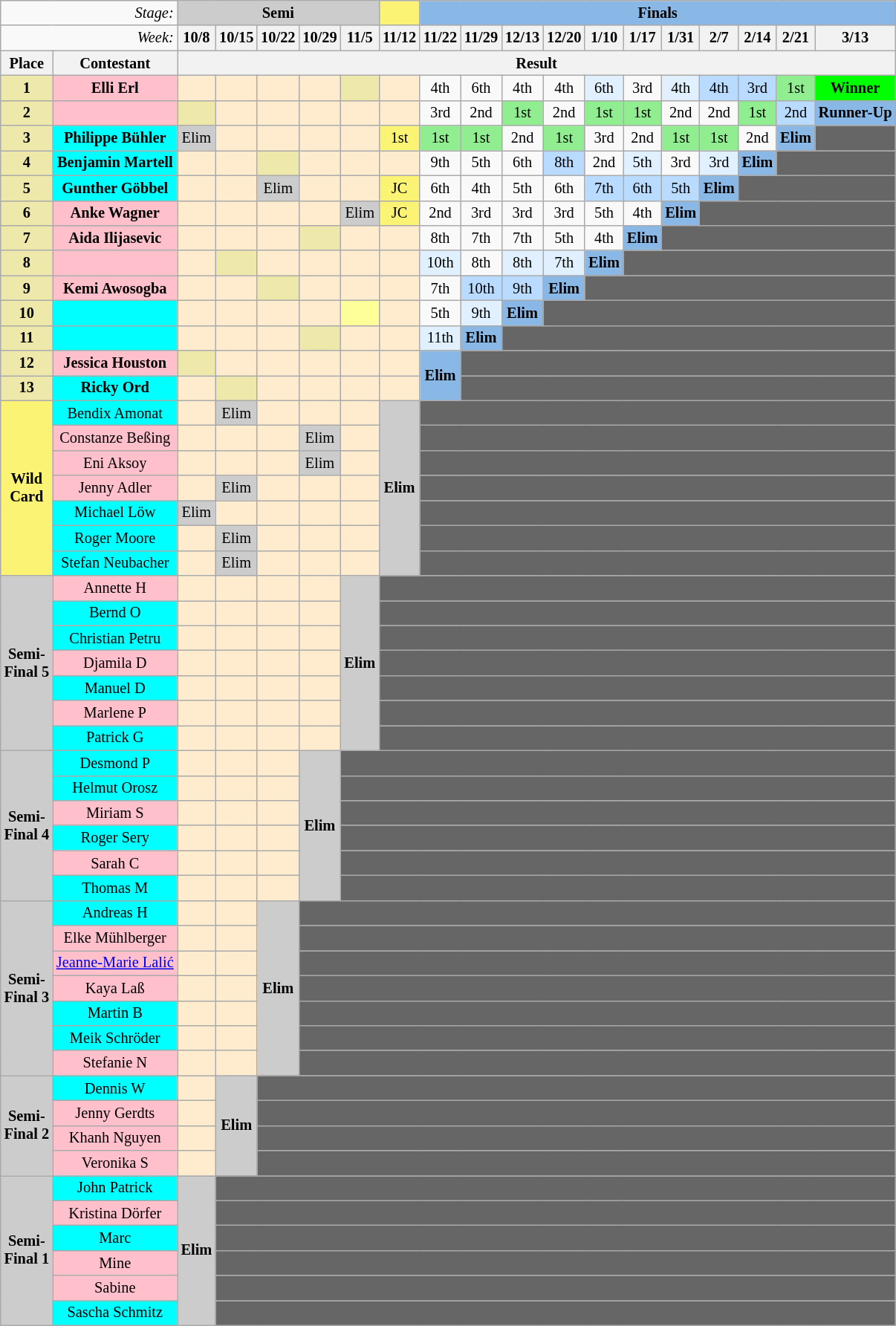<table class="wikitable" style="text-align:center; font-size:85%; margin:1em auto;">
<tr>
<td style="text-align:right;" colspan="2"><em>Stage:</em></td>
<td style="background:#ccc;" colspan="5"><strong>Semi</strong></td>
<td style="background:#fbf373; text-align:center;"></td>
<td style="background:#8ab8e6;" colspan="11"><strong>Finals</strong></td>
</tr>
<tr>
<td style="text-align:right;" colspan="2"><em>Week:</em></td>
<th>10/8</th>
<th>10/15</th>
<th>10/22</th>
<th>10/29</th>
<th>11/5</th>
<th>11/12</th>
<th>11/22</th>
<th>11/29</th>
<th>12/13</th>
<th>12/20</th>
<th>1/10</th>
<th>1/17</th>
<th>1/31</th>
<th>2/7</th>
<th>2/14</th>
<th>2/21</th>
<th>3/13</th>
</tr>
<tr>
<th>Place</th>
<th>Contestant</th>
<th colspan="17" style="text-align:center;">Result</th>
</tr>
<tr>
<td style="text-align:center; background:palegoldenrod;"><strong>1</strong></td>
<td style="background:pink;"><strong>Elli Erl</strong></td>
<td style="background:#ffebcd;"></td>
<td style="background:#ffebcd;"></td>
<td style="background:#ffebcd;"></td>
<td style="background:#ffebcd;"></td>
<td style="background:palegoldenrod; text-align:center;"></td>
<td style="background:#ffebcd;"></td>
<td>4th</td>
<td>6th</td>
<td>4th</td>
<td>4th</td>
<td style="background:#e0f0ff;">6th</td>
<td>3rd</td>
<td style="background:#e0f0ff;">4th</td>
<td style="background:#b8dbff;">4th</td>
<td style="background:#b8dbff;">3rd</td>
<td style="background:lightgreen;">1st</td>
<td style="background:lime; text-align:center;"><strong>Winner</strong></td>
</tr>
<tr>
<td style="text-align:center; background:palegoldenrod;"><strong>2</strong></td>
<td style="background:pink;"><strong></strong></td>
<td style="background:palegoldenrod; text-align:center;"></td>
<td style="background:#ffebcd;"></td>
<td style="background:#ffebcd;"></td>
<td style="background:#ffebcd;"></td>
<td style="background:#ffebcd;"></td>
<td style="background:#ffebcd;"></td>
<td>3rd</td>
<td>2nd</td>
<td style="background:lightgreen;">1st</td>
<td>2nd</td>
<td style="background:lightgreen;">1st</td>
<td style="background:lightgreen;">1st</td>
<td>2nd</td>
<td>2nd</td>
<td style="background:lightgreen;">1st</td>
<td style="background:#b8dbff;">2nd</td>
<td style="background:#8ab8e6;"><strong>Runner-Up</strong></td>
</tr>
<tr>
<td style="text-align:center; background:palegoldenrod;"><strong>3</strong></td>
<td style="background:Cyan;"><strong>Philippe Bühler</strong></td>
<td style="background:#ccc; text-align:center;">Elim</td>
<td style="background:#ffebcd;"></td>
<td style="background:#ffebcd;"></td>
<td style="background:#ffebcd;"></td>
<td style="background:#ffebcd;"></td>
<td style="background:#fbf373; text-align:center;">1st</td>
<td style="background:lightgreen;">1st</td>
<td style="background:lightgreen;">1st</td>
<td>2nd</td>
<td style="background:lightgreen;">1st</td>
<td>3rd</td>
<td>2nd</td>
<td style="background:lightgreen;">1st</td>
<td style="background:lightgreen;">1st</td>
<td>2nd</td>
<td style="background:#8ab8e6;"><strong>Elim</strong></td>
<td style="background:#666;"></td>
</tr>
<tr>
<td style="text-align:center; background:palegoldenrod;"><strong>4</strong></td>
<td style="background:cyan;"><strong>Benjamin Martell</strong></td>
<td style="background:#ffebcd;"></td>
<td style="background:#ffebcd;"></td>
<td style="background:palegoldenrod; text-align:center;"></td>
<td style="background:#ffebcd;"></td>
<td style="background:#ffebcd;"></td>
<td style="background:#ffebcd;"></td>
<td>9th</td>
<td>5th</td>
<td>6th</td>
<td style="background:#b8dbff;">8th</td>
<td>2nd</td>
<td style="background:#e0f0ff;">5th</td>
<td>3rd</td>
<td style="background:#e0f0ff;">3rd</td>
<td style="background:#8ab8e6;"><strong>Elim</strong></td>
<td colspan="2" style="background:#666;"></td>
</tr>
<tr>
<td style="text-align:center; background:palegoldenrod;"><strong>5</strong></td>
<td style="background:cyan;"><strong>Gunther Göbbel</strong></td>
<td style="background:#ffebcd;"></td>
<td style="background:#ffebcd;"></td>
<td style="background:#ccc; text-align:center;">Elim</td>
<td style="background:#ffebcd;"></td>
<td style="background:#ffebcd;"></td>
<td style="background:#fbf373; text-align:center;">JC</td>
<td>6th</td>
<td>4th</td>
<td>5th</td>
<td>6th</td>
<td style="background:#b8dbff;">7th</td>
<td style="background:#b8dbff;">6th</td>
<td style="background:#b8dbff;">5th</td>
<td style="background:#8ab8e6;"><strong>Elim</strong></td>
<td colspan="3" style="background:#666;"></td>
</tr>
<tr>
<td style="text-align:center; background:palegoldenrod;"><strong>6</strong></td>
<td style="background:pink;"><strong>Anke Wagner</strong></td>
<td style="background:#ffebcd;"></td>
<td style="background:#ffebcd;"></td>
<td style="background:#ffebcd;"></td>
<td style="background:#ffebcd;"></td>
<td style="background:#ccc; text-align:center;">Elim</td>
<td style="background:#fbf373; text-align:center;">JC</td>
<td>2nd</td>
<td>3rd</td>
<td>3rd</td>
<td>3rd</td>
<td>5th</td>
<td>4th</td>
<td style="background:#8ab8e6;"><strong>Elim</strong></td>
<td colspan="4" style="background:#666;"></td>
</tr>
<tr>
<td style="text-align:center; background:palegoldenrod;"><strong>7</strong></td>
<td style="background:pink;"><strong>Aida Ilijasevic</strong></td>
<td style="background:#ffebcd;"></td>
<td style="background:#ffebcd;"></td>
<td style="background:#ffebcd;"></td>
<td style="background:palegoldenrod; text-align:center;"></td>
<td style="background:#ffebcd;"></td>
<td style="background:#ffebcd;"></td>
<td>8th</td>
<td>7th</td>
<td>7th</td>
<td>5th</td>
<td>4th</td>
<td style="background:#8ab8e6;"><strong>Elim</strong></td>
<td colspan="5" style="background:#666;"></td>
</tr>
<tr>
<td style="text-align:center; background:palegoldenrod;"><strong>8</strong></td>
<td style="background:pink;"><strong></strong></td>
<td style="background:#ffebcd;"></td>
<td style="background:palegoldenrod; text-align:center;"></td>
<td style="background:#ffebcd;"></td>
<td style="background:#ffebcd;"></td>
<td style="background:#ffebcd;"></td>
<td style="background:#ffebcd;"></td>
<td style="background:#e0f0ff;">10th</td>
<td>8th</td>
<td style="background:#e0f0ff;">8th</td>
<td style="background:#e0f0ff;">7th</td>
<td style="background:#8ab8e6;"><strong>Elim</strong></td>
<td colspan="6" style="background:#666;"></td>
</tr>
<tr>
<td style="text-align:center; background:palegoldenrod;"><strong>9</strong></td>
<td style="background:pink;"><strong>Kemi Awosogba</strong></td>
<td style="background:#ffebcd;"></td>
<td style="background:#ffebcd;"></td>
<td style="background:palegoldenrod; text-align:center;"></td>
<td style="background:#ffebcd;"></td>
<td style="background:#ffebcd;"></td>
<td style="background:#ffebcd;"></td>
<td>7th</td>
<td style="background:#b8dbff;">10th</td>
<td style="background:#b8dbff;">9th</td>
<td style="background:#8ab8e6;"><strong>Elim</strong></td>
<td colspan="7" style="background:#666;"></td>
</tr>
<tr>
<td style="text-align:center; background:palegoldenrod;"><strong>10</strong></td>
<td style="background:cyan;"><strong></strong></td>
<td style="background:#ffebcd;"></td>
<td style="background:#ffebcd;"></td>
<td style="background:#ffebcd;"></td>
<td style="background:#ffebcd;"></td>
<td style="background:#ff9; text-align:center;"></td>
<td style="background:#ffebcd;"></td>
<td>5th</td>
<td style="background:#e0f0ff;">9th</td>
<td style="background:#8ab8e6;"><strong>Elim</strong></td>
<td colspan="9" style="background:#666;"></td>
</tr>
<tr>
<td style="text-align:center; background:palegoldenrod;"><strong>11</strong></td>
<td style="background:cyan;"><strong></strong></td>
<td style="background:#ffebcd;"></td>
<td style="background:#ffebcd;"></td>
<td style="background:#ffebcd;"></td>
<td style="background:palegoldenrod; text-align:center;"></td>
<td style="background:#ffebcd;"></td>
<td style="background:#ffebcd;"></td>
<td style="background:#e0f0ff;">11th</td>
<td style="background:#8ab8e6;"><strong>Elim</strong></td>
<td colspan="10" style="background:#666;"></td>
</tr>
<tr>
<td style="text-align:center; background:palegoldenrod;"><strong>12</strong></td>
<td style="background:pink;"><strong>Jessica Houston</strong></td>
<td style="background:palegoldenrod; text-align:center;"></td>
<td style="background:#ffebcd;"></td>
<td style="background:#ffebcd;"></td>
<td style="background:#ffebcd;"></td>
<td style="background:#ffebcd;"></td>
<td style="background:#ffebcd;"></td>
<td style="background:#8ab8e6;" rowspan="2"><strong>Elim</strong></td>
<td colspan="10" style="background:#666;"></td>
</tr>
<tr>
<td style="text-align:center; background:palegoldenrod;"><strong>13</strong></td>
<td style="background:cyan;"><strong>Ricky Ord</strong></td>
<td style="background:#ffebcd;"></td>
<td style="background:palegoldenrod; text-align:center;"></td>
<td style="background:#ffebcd;"></td>
<td style="background:#ffebcd;"></td>
<td style="background:#ffebcd;"></td>
<td style="background:#ffebcd;"></td>
<td colspan="10" style="background:#666;"></td>
</tr>
<tr>
<td style="background:#fbf373; text-align:center;" rowspan="7"><strong>Wild<br>Card</strong></td>
<td style="background:cyan;">Bendix Amonat</td>
<td style="background:#ffebcd;"></td>
<td style="background:#ccc; text-align:center;">Elim</td>
<td style="background:#ffebcd;"></td>
<td style="background:#ffebcd;"></td>
<td style="background:#ffebcd;"></td>
<td style="background:#ccc; text-align:center;" rowspan="7"><strong>Elim</strong></td>
<td colspan="11" style="background:#666;"></td>
</tr>
<tr>
<td style="background:Pink;">Constanze Beßing</td>
<td style="background:#ffebcd;"></td>
<td style="background:#ffebcd;"></td>
<td style="background:#ffebcd;"></td>
<td style="background:#ccc; text-align:center;">Elim</td>
<td style="background:#ffebcd;"></td>
<td colspan="11" style="background:#666;"></td>
</tr>
<tr>
<td style="background:Pink;">Eni Aksoy</td>
<td style="background:#ffebcd;"></td>
<td style="background:#ffebcd;"></td>
<td style="background:#ffebcd;"></td>
<td style="background:#ccc; text-align:center;">Elim</td>
<td style="background:#ffebcd;"></td>
<td colspan="11" style="background:#666;"></td>
</tr>
<tr>
<td style="background:Pink;">Jenny Adler</td>
<td style="background:#ffebcd;"></td>
<td style="background:#ccc; text-align:center;">Elim</td>
<td style="background:#ffebcd;"></td>
<td style="background:#ffebcd;"></td>
<td style="background:#ffebcd;"></td>
<td colspan="11" style="background:#666;"></td>
</tr>
<tr>
<td style="background:Cyan;">Michael Löw</td>
<td style="background:#ccc; text-align:center;">Elim</td>
<td style="background:#ffebcd;"></td>
<td style="background:#ffebcd;"></td>
<td style="background:#ffebcd;"></td>
<td style="background:#ffebcd;"></td>
<td colspan="11" style="background:#666;"></td>
</tr>
<tr>
<td style="background:Cyan;">Roger Moore</td>
<td style="background:#ffebcd;"></td>
<td style="background:#ccc; text-align:center;">Elim</td>
<td style="background:#ffebcd;"></td>
<td style="background:#ffebcd;"></td>
<td style="background:#ffebcd;"></td>
<td colspan="11" style="background:#666;"></td>
</tr>
<tr>
<td style="background:Cyan;">Stefan Neubacher</td>
<td style="background:#ffebcd;"></td>
<td style="background:#ccc; text-align:center;">Elim</td>
<td style="background:#ffebcd;"></td>
<td style="background:#ffebcd;"></td>
<td style="background:#ffebcd;"></td>
<td colspan="11" style="background:#666;"></td>
</tr>
<tr>
<td style="background:#ccc; text-align:center;" rowspan="7"><strong>Semi-<br>Final 5</strong></td>
<td style="background:pink;">Annette H</td>
<td style="background:#ffebcd;"></td>
<td style="background:#ffebcd;"></td>
<td style="background:#ffebcd;"></td>
<td style="background:#ffebcd;"></td>
<td style="background:#ccc; text-align:center;" rowspan="7"><strong>Elim</strong></td>
<td colspan="12" style="background:#666;"></td>
</tr>
<tr>
<td style="background:Cyan;">Bernd O</td>
<td style="background:#ffebcd;"></td>
<td style="background:#ffebcd;"></td>
<td style="background:#ffebcd;"></td>
<td style="background:#ffebcd;"></td>
<td colspan="12" style="background:#666;"></td>
</tr>
<tr>
<td style="background:Cyan;">Christian Petru</td>
<td style="background:#ffebcd;"></td>
<td style="background:#ffebcd;"></td>
<td style="background:#ffebcd;"></td>
<td style="background:#ffebcd;"></td>
<td colspan="12" style="background:#666;"></td>
</tr>
<tr>
<td style="background:Pink;">Djamila D</td>
<td style="background:#ffebcd;"></td>
<td style="background:#ffebcd;"></td>
<td style="background:#ffebcd;"></td>
<td style="background:#ffebcd;"></td>
<td colspan="12" style="background:#666;"></td>
</tr>
<tr>
<td style="background:Cyan;">Manuel D</td>
<td style="background:#ffebcd;"></td>
<td style="background:#ffebcd;"></td>
<td style="background:#ffebcd;"></td>
<td style="background:#ffebcd;"></td>
<td colspan="12" style="background:#666;"></td>
</tr>
<tr>
<td style="background:Pink;">Marlene P</td>
<td style="background:#ffebcd;"></td>
<td style="background:#ffebcd;"></td>
<td style="background:#ffebcd;"></td>
<td style="background:#ffebcd;"></td>
<td colspan="12" style="background:#666;"></td>
</tr>
<tr>
<td style="background:Cyan;">Patrick G</td>
<td style="background:#ffebcd;"></td>
<td style="background:#ffebcd;"></td>
<td style="background:#ffebcd;"></td>
<td style="background:#ffebcd;"></td>
<td colspan="12" style="background:#666;"></td>
</tr>
<tr>
<td style="background:#ccc; text-align:center;" rowspan="6"><strong>Semi-<br>Final 4</strong></td>
<td style="background:cyan;">Desmond P</td>
<td style="background:#ffebcd;"></td>
<td style="background:#ffebcd;"></td>
<td style="background:#ffebcd;"></td>
<td style="background:#ccc; text-align:center;" rowspan="6"><strong>Elim</strong></td>
<td colspan="14" style="background:#666;"></td>
</tr>
<tr>
<td style="background:cyan;">Helmut Orosz</td>
<td style="background:#ffebcd;"></td>
<td style="background:#ffebcd;"></td>
<td style="background:#ffebcd;"></td>
<td colspan="13" style="background:#666;"></td>
</tr>
<tr>
<td style="background:Pink;">Miriam S</td>
<td style="background:#ffebcd;"></td>
<td style="background:#ffebcd;"></td>
<td style="background:#ffebcd;"></td>
<td colspan="13" style="background:#666;"></td>
</tr>
<tr>
<td style="background:cyan;">Roger Sery</td>
<td style="background:#ffebcd;"></td>
<td style="background:#ffebcd;"></td>
<td style="background:#ffebcd;"></td>
<td colspan="13" style="background:#666;"></td>
</tr>
<tr>
<td style="background:Pink;">Sarah C</td>
<td style="background:#ffebcd;"></td>
<td style="background:#ffebcd;"></td>
<td style="background:#ffebcd;"></td>
<td colspan="13" style="background:#666;"></td>
</tr>
<tr>
<td style="background:cyan;">Thomas M</td>
<td style="background:#ffebcd;"></td>
<td style="background:#ffebcd;"></td>
<td style="background:#ffebcd;"></td>
<td colspan="13" style="background:#666;"></td>
</tr>
<tr>
<td style="background:#ccc; text-align:center;" rowspan="7"><strong>Semi-<br>Final 3</strong></td>
<td style="background:cyan;">Andreas H</td>
<td style="background:#ffebcd;"></td>
<td style="background:#ffebcd;"></td>
<td style="background:#ccc; text-align:center;" rowspan="7"><strong>Elim</strong></td>
<td colspan="14" style="background:#666;"></td>
</tr>
<tr>
<td style="background:pink;">Elke Mühlberger</td>
<td style="background:#ffebcd;"></td>
<td style="background:#ffebcd;"></td>
<td colspan="14" style="background:#666;"></td>
</tr>
<tr>
<td style="background:pink;"><a href='#'>Jeanne-Marie Lalić</a></td>
<td style="background:#ffebcd;"></td>
<td style="background:#ffebcd;"></td>
<td colspan="14" style="background:#666;"></td>
</tr>
<tr>
<td style="background:pink;">Kaya Laß</td>
<td style="background:#ffebcd;"></td>
<td style="background:#ffebcd;"></td>
<td colspan="14" style="background:#666;"></td>
</tr>
<tr>
<td style="background:cyan;">Martin B</td>
<td style="background:#ffebcd;"></td>
<td style="background:#ffebcd;"></td>
<td colspan="14" style="background:#666;"></td>
</tr>
<tr>
<td style="background:cyan;">Meik Schröder</td>
<td style="background:#ffebcd;"></td>
<td style="background:#ffebcd;"></td>
<td colspan="14" style="background:#666;"></td>
</tr>
<tr>
<td style="background:pink;">Stefanie N</td>
<td style="background:#ffebcd;"></td>
<td style="background:#ffebcd;"></td>
<td colspan="14" style="background:#666;"></td>
</tr>
<tr>
<td style="background:#ccc; text-align:center;" rowspan="4"><strong>Semi-<br>Final 2</strong></td>
<td style="background:cyan;">Dennis W</td>
<td style="background:#ffebcd;"></td>
<td style="background:#ccc; text-align:center;" rowspan="4"><strong>Elim</strong></td>
<td colspan="15" style="background:#666;"></td>
</tr>
<tr>
<td style="background:pink;">Jenny Gerdts</td>
<td style="background:#ffebcd;"></td>
<td colspan="15" style="background:#666;"></td>
</tr>
<tr>
<td style="background:pink;">Khanh Nguyen</td>
<td style="background:#ffebcd;"></td>
<td colspan="15" style="background:#666;"></td>
</tr>
<tr>
<td style="background:pink;">Veronika S</td>
<td style="background:#ffebcd;"></td>
<td colspan="15" style="background:#666;"></td>
</tr>
<tr>
<td style="background:#ccc; text-align:center;" rowspan="6"><strong>Semi-<br>Final 1</strong></td>
<td style="background:cyan;">John Patrick</td>
<td style="background:#ccc; text-align:center;" rowspan="6"><strong>Elim</strong></td>
<td colspan="16" style="background:#666;"></td>
</tr>
<tr>
<td style="background:pink;">Kristina Dörfer</td>
<td colspan="16" style="background:#666;"></td>
</tr>
<tr>
<td style="background:cyan;">Marc</td>
<td colspan="16" style="background:#666;"></td>
</tr>
<tr>
<td style="background:pink;">Mine</td>
<td colspan="16" style="background:#666;"></td>
</tr>
<tr>
<td style="background:pink;">Sabine</td>
<td colspan="16" style="background:#666;"></td>
</tr>
<tr>
<td style="background:cyan;">Sascha Schmitz</td>
<td colspan="16" style="background:#666;"></td>
</tr>
</table>
